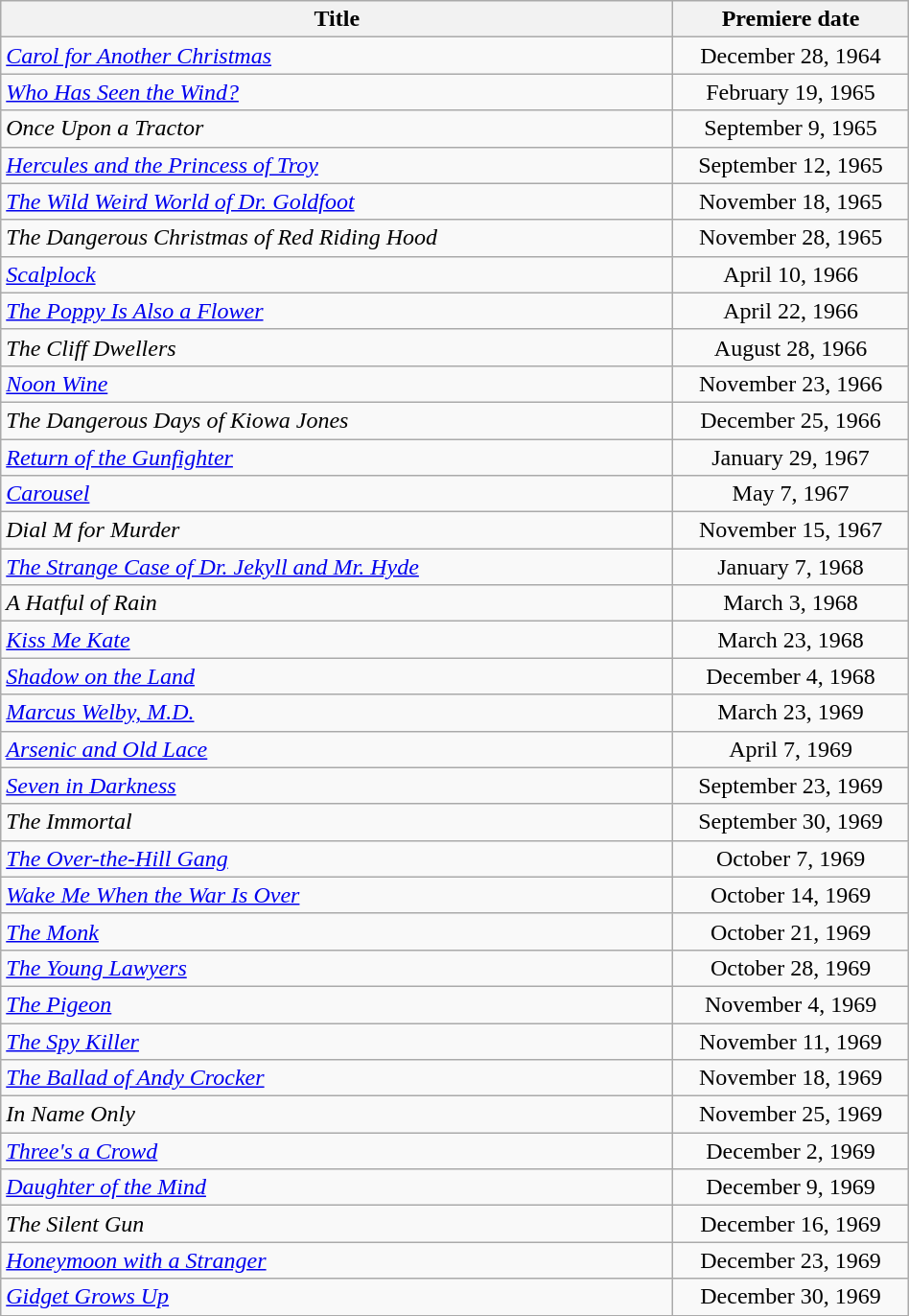<table class="wikitable plainrowheaders sortable" style="width:50%;text-align:center;">
<tr>
<th scope="col" style="width:40%;">Title</th>
<th scope="col" style="width:14%;">Premiere date</th>
</tr>
<tr>
<td scope="row" style="text-align:left;"><em><a href='#'>Carol for Another Christmas</a></em></td>
<td>December 28, 1964</td>
</tr>
<tr>
<td scope="row" style="text-align:left;"><em><a href='#'>Who Has Seen the Wind?</a></em></td>
<td>February 19, 1965</td>
</tr>
<tr>
<td scope="row" style="text-align:left;"><em>Once Upon a Tractor</em></td>
<td>September 9, 1965</td>
</tr>
<tr>
<td scope="row" style="text-align:left;"><em><a href='#'>Hercules and the Princess of Troy</a></em></td>
<td>September 12, 1965</td>
</tr>
<tr>
<td scope="row" style="text-align:left;"><em><a href='#'>The Wild Weird World of Dr. Goldfoot</a></em></td>
<td>November 18, 1965</td>
</tr>
<tr>
<td scope="row" style="text-align:left;"><em>The Dangerous Christmas of Red Riding Hood</em></td>
<td>November 28, 1965</td>
</tr>
<tr>
<td scope="row" style="text-align:left;"><em><a href='#'>Scalplock</a></em></td>
<td>April 10, 1966</td>
</tr>
<tr>
<td scope="row" style="text-align:left;"><em><a href='#'>The Poppy Is Also a Flower</a></em></td>
<td>April 22, 1966</td>
</tr>
<tr>
<td scope="row" style="text-align:left;"><em>The Cliff Dwellers</em></td>
<td>August 28, 1966</td>
</tr>
<tr>
<td scope="row" style="text-align:left;"><em><a href='#'>Noon Wine</a></em></td>
<td>November 23, 1966</td>
</tr>
<tr>
<td scope="row" style="text-align:left;"><em>The Dangerous Days of Kiowa Jones</em></td>
<td>December 25, 1966</td>
</tr>
<tr>
<td scope="row" style="text-align:left;"><em><a href='#'>Return of the Gunfighter</a></em></td>
<td>January 29, 1967</td>
</tr>
<tr>
<td scope="row" style="text-align:left;"><em><a href='#'>Carousel</a></em></td>
<td>May 7, 1967</td>
</tr>
<tr>
<td scope="row" style="text-align:left;"><em>Dial M for Murder</em></td>
<td>November 15, 1967</td>
</tr>
<tr>
<td scope="row" style="text-align:left;"><em><a href='#'>The Strange Case of Dr. Jekyll and Mr. Hyde</a></em></td>
<td>January 7, 1968</td>
</tr>
<tr>
<td scope="row" style="text-align:left;"><em>A Hatful of Rain</em></td>
<td>March 3, 1968</td>
</tr>
<tr>
<td scope="row" style="text-align:left;"><em><a href='#'>Kiss Me Kate</a></em></td>
<td>March 23, 1968</td>
</tr>
<tr>
<td scope="row" style="text-align:left;"><em><a href='#'>Shadow on the Land</a></em></td>
<td>December 4, 1968</td>
</tr>
<tr>
<td scope="row" style="text-align:left;"><em><a href='#'>Marcus Welby, M.D.</a></em></td>
<td>March 23, 1969</td>
</tr>
<tr>
<td scope="row" style="text-align:left;"><em><a href='#'>Arsenic and Old Lace</a></em></td>
<td>April 7, 1969</td>
</tr>
<tr>
<td scope="row" style="text-align:left;"><em><a href='#'>Seven in Darkness</a></em></td>
<td>September 23, 1969</td>
</tr>
<tr>
<td scope="row" style="text-align:left;"><em>The Immortal</em></td>
<td>September 30, 1969</td>
</tr>
<tr>
<td scope="row" style="text-align:left;"><em><a href='#'>The Over-the-Hill Gang</a></em></td>
<td>October 7, 1969</td>
</tr>
<tr>
<td scope="row" style="text-align:left;"><em><a href='#'>Wake Me When the War Is Over</a></em></td>
<td>October 14, 1969</td>
</tr>
<tr>
<td scope="row" style="text-align:left;"><em><a href='#'>The Monk</a></em></td>
<td>October 21, 1969</td>
</tr>
<tr>
<td scope="row" style="text-align:left;"><em><a href='#'>The Young Lawyers</a></em></td>
<td>October 28, 1969</td>
</tr>
<tr>
<td scope="row" style="text-align:left;"><em><a href='#'>The Pigeon</a></em></td>
<td>November 4, 1969</td>
</tr>
<tr>
<td scope="row" style="text-align:left;"><em><a href='#'>The Spy Killer</a></em></td>
<td>November 11, 1969</td>
</tr>
<tr>
<td scope="row" style="text-align:left;"><em><a href='#'>The Ballad of Andy Crocker</a></em></td>
<td>November 18, 1969</td>
</tr>
<tr>
<td scope="row" style="text-align:left;"><em>In Name Only</em></td>
<td>November 25, 1969</td>
</tr>
<tr>
<td scope="row" style="text-align:left;"><em><a href='#'>Three's a Crowd</a></em></td>
<td>December 2, 1969</td>
</tr>
<tr>
<td scope="row" style="text-align:left;"><em><a href='#'>Daughter of the Mind</a></em></td>
<td>December 9, 1969</td>
</tr>
<tr>
<td scope="row" style="text-align:left;"><em>The Silent Gun</em></td>
<td>December 16, 1969</td>
</tr>
<tr>
<td scope="row" style="text-align:left;"><em><a href='#'>Honeymoon with a Stranger</a></em></td>
<td>December 23, 1969</td>
</tr>
<tr>
<td scope="row" style="text-align:left;"><em><a href='#'>Gidget Grows Up</a></em></td>
<td>December 30, 1969</td>
</tr>
</table>
